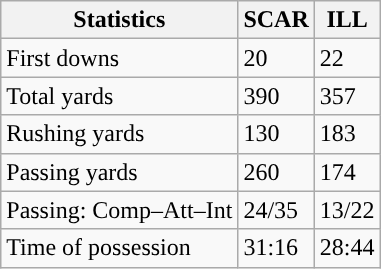<table class="wikitable" style="float: left;">
<tr>
<th>Statistics</th>
<th>SCAR</th>
<th>ILL</th>
</tr>
<tr>
<td>First downs</td>
<td>20</td>
<td>22</td>
</tr>
<tr>
<td>Total yards</td>
<td>390</td>
<td>357</td>
</tr>
<tr>
<td>Rushing yards</td>
<td>130</td>
<td>183</td>
</tr>
<tr>
<td>Passing yards</td>
<td>260</td>
<td>174</td>
</tr>
<tr>
<td>Passing: Comp–Att–Int</td>
<td>24/35</td>
<td>13/22</td>
</tr>
<tr>
<td>Time of possession</td>
<td>31:16</td>
<td>28:44</td>
</tr>
</table>
